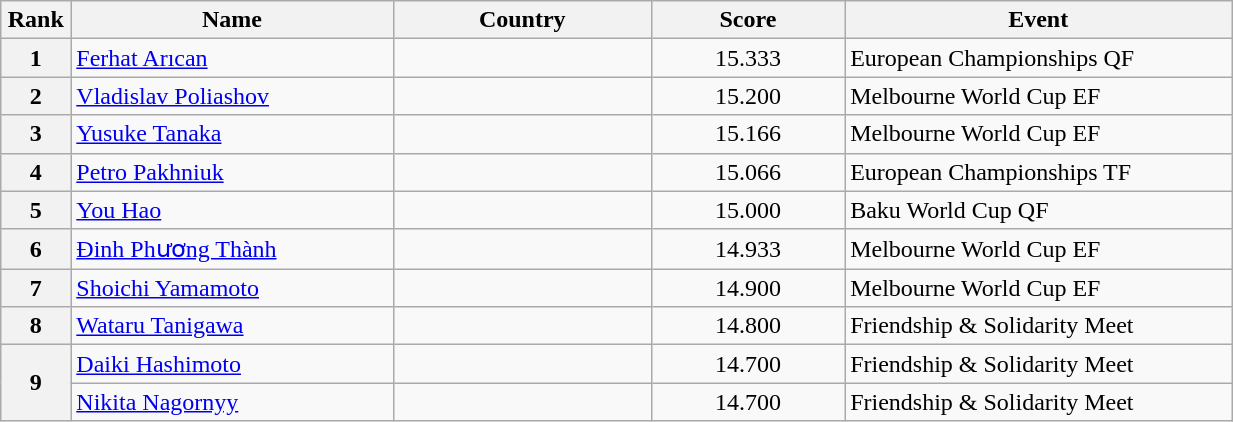<table class="wikitable sortable" style="width:65%;">
<tr>
<th style="text-align:center; width:5%;">Rank</th>
<th style="text-align:center; width:25%;">Name</th>
<th style="text-align:center; width:20%;">Country</th>
<th style="text-align:center; width:15%;">Score</th>
<th style="text-align:center; width:30%;">Event</th>
</tr>
<tr>
<th>1</th>
<td><a href='#'>Ferhat Arıcan</a></td>
<td></td>
<td align=center>15.333</td>
<td>European Championships QF</td>
</tr>
<tr>
<th>2</th>
<td><a href='#'>Vladislav Poliashov</a></td>
<td></td>
<td align=center>15.200</td>
<td>Melbourne World Cup EF</td>
</tr>
<tr>
<th>3</th>
<td><a href='#'>Yusuke Tanaka</a></td>
<td></td>
<td align=center>15.166</td>
<td>Melbourne World Cup EF</td>
</tr>
<tr>
<th>4</th>
<td><a href='#'>Petro Pakhniuk</a></td>
<td></td>
<td align=center>15.066</td>
<td>European Championships TF</td>
</tr>
<tr>
<th>5</th>
<td><a href='#'>You Hao</a></td>
<td></td>
<td align=center>15.000</td>
<td>Baku World Cup QF</td>
</tr>
<tr>
<th>6</th>
<td><a href='#'>Đinh Phương Thành</a></td>
<td></td>
<td align=center>14.933</td>
<td>Melbourne World Cup EF</td>
</tr>
<tr>
<th>7</th>
<td><a href='#'>Shoichi Yamamoto</a></td>
<td></td>
<td align=center>14.900</td>
<td>Melbourne World Cup EF</td>
</tr>
<tr>
<th>8</th>
<td><a href='#'>Wataru Tanigawa</a></td>
<td></td>
<td align=center>14.800</td>
<td>Friendship & Solidarity Meet</td>
</tr>
<tr>
<th rowspan="2">9</th>
<td><a href='#'>Daiki Hashimoto</a></td>
<td></td>
<td align=center>14.700</td>
<td>Friendship & Solidarity Meet</td>
</tr>
<tr>
<td><a href='#'>Nikita Nagornyy</a></td>
<td></td>
<td align=center>14.700</td>
<td>Friendship & Solidarity Meet</td>
</tr>
</table>
